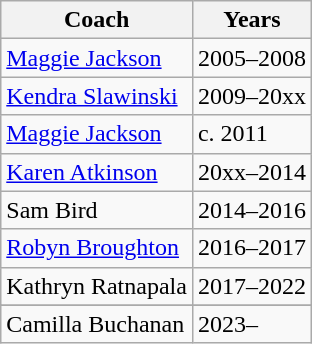<table class="wikitable collapsible">
<tr>
<th>Coach</th>
<th>Years</th>
</tr>
<tr>
<td> <a href='#'>Maggie Jackson</a></td>
<td>2005–2008</td>
</tr>
<tr>
<td> <a href='#'>Kendra Slawinski</a></td>
<td>2009–20xx</td>
</tr>
<tr>
<td> <a href='#'>Maggie Jackson</a></td>
<td>c. 2011</td>
</tr>
<tr>
<td> <a href='#'>Karen Atkinson</a></td>
<td>20xx–2014</td>
</tr>
<tr>
<td> Sam Bird</td>
<td>2014–2016</td>
</tr>
<tr>
<td> <a href='#'>Robyn Broughton</a></td>
<td>2016–2017</td>
</tr>
<tr>
<td> Kathryn Ratnapala</td>
<td>2017–2022</td>
</tr>
<tr>
</tr>
<tr>
<td> Camilla Buchanan</td>
<td>2023–</td>
</tr>
</table>
